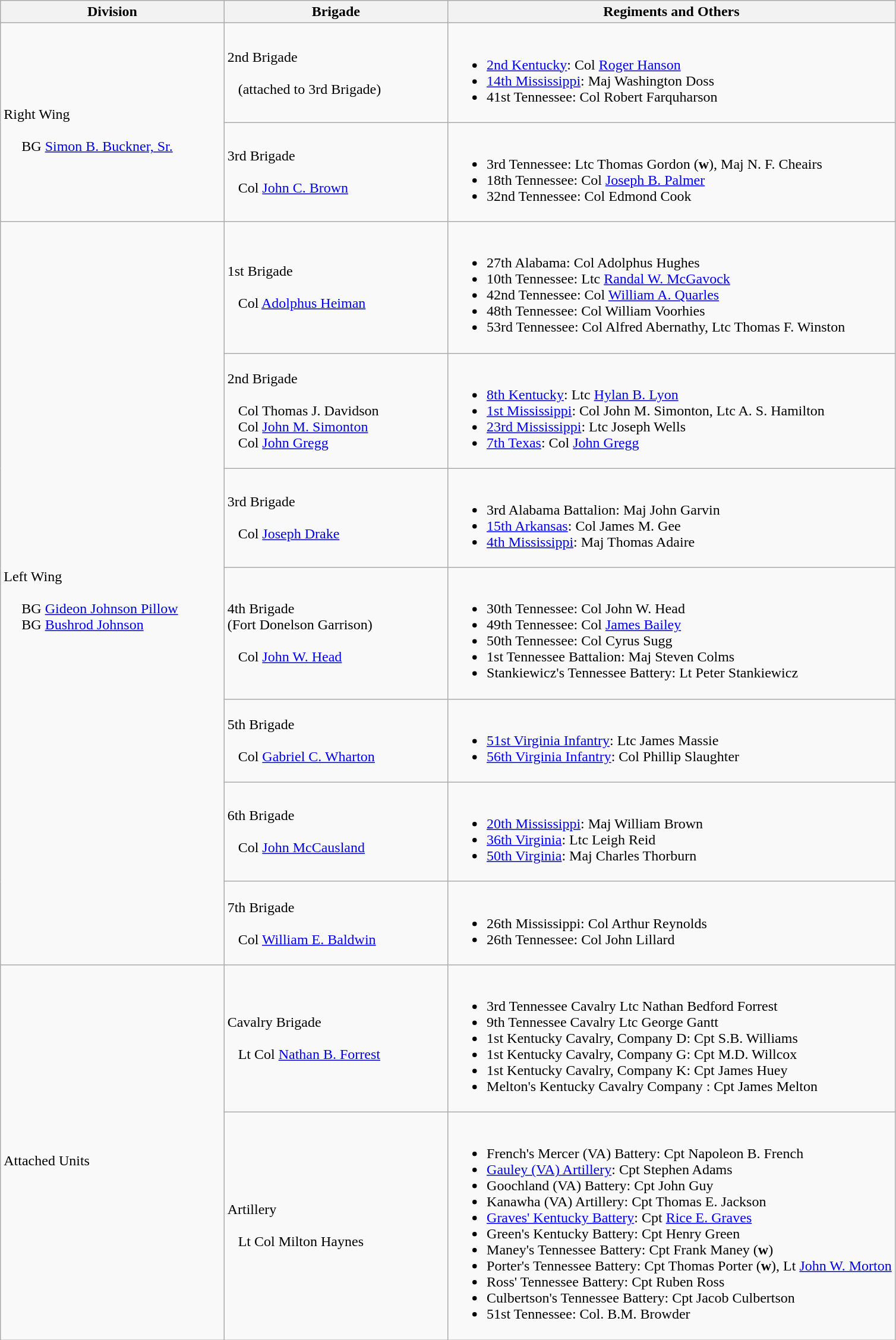<table class="wikitable">
<tr>
<th width=25%>Division</th>
<th width=25%>Brigade</th>
<th>Regiments and Others</th>
</tr>
<tr>
<td rowspan=2><br>Right Wing<br><br>    
BG <a href='#'>Simon B. Buckner, Sr.</a></td>
<td>2nd Brigade<br><br>  
(attached to 3rd Brigade)</td>
<td><br><ul><li><a href='#'>2nd Kentucky</a>: Col <a href='#'>Roger Hanson</a></li><li><a href='#'>14th Mississippi</a>: Maj Washington Doss</li><li>41st Tennessee: Col Robert Farquharson</li></ul></td>
</tr>
<tr>
<td>3rd Brigade<br><br>  
Col <a href='#'>John C. Brown</a></td>
<td><br><ul><li>3rd Tennessee: Ltc Thomas Gordon (<strong>w</strong>), Maj N. F. Cheairs</li><li>18th Tennessee: Col <a href='#'>Joseph B. Palmer</a></li><li>32nd Tennessee: Col Edmond Cook</li></ul></td>
</tr>
<tr>
<td rowspan=7><br>Left Wing<br><br>    
BG <a href='#'>Gideon Johnson Pillow</a><br>    
BG <a href='#'>Bushrod Johnson</a></td>
<td>1st Brigade<br><br>  
Col <a href='#'>Adolphus Heiman</a></td>
<td><br><ul><li>27th Alabama: Col Adolphus Hughes</li><li>10th Tennessee: Ltc <a href='#'>Randal W. McGavock</a></li><li>42nd Tennessee: Col <a href='#'>William A. Quarles</a></li><li>48th Tennessee: Col William Voorhies</li><li>53rd Tennessee: Col Alfred Abernathy, Ltc Thomas F. Winston</li></ul></td>
</tr>
<tr>
<td>2nd Brigade<br><br>  
Col Thomas J. Davidson<br>  
Col <a href='#'>John M. Simonton</a><br>  
Col <a href='#'>John Gregg</a></td>
<td><br><ul><li><a href='#'>8th Kentucky</a>: Ltc <a href='#'>Hylan B. Lyon</a></li><li><a href='#'>1st Mississippi</a>: Col John M. Simonton, Ltc A. S. Hamilton</li><li><a href='#'>23rd Mississippi</a>: Ltc Joseph Wells</li><li><a href='#'>7th Texas</a>: Col <a href='#'>John Gregg</a></li></ul></td>
</tr>
<tr>
<td>3rd Brigade<br><br>  
Col <a href='#'>Joseph Drake</a></td>
<td><br><ul><li>3rd Alabama Battalion: Maj John Garvin</li><li><a href='#'>15th Arkansas</a>: Col James M. Gee</li><li><a href='#'>4th Mississippi</a>: Maj Thomas Adaire</li></ul></td>
</tr>
<tr>
<td>4th Brigade<br>(Fort Donelson Garrison)<br><br>  
Col <a href='#'>John W. Head</a></td>
<td><br><ul><li>30th Tennessee: Col John W. Head</li><li>49th Tennessee: Col <a href='#'>James Bailey</a></li><li>50th Tennessee: Col Cyrus Sugg</li><li>1st Tennessee Battalion: Maj Steven Colms</li><li>Stankiewicz's Tennessee Battery: Lt Peter Stankiewicz</li></ul></td>
</tr>
<tr>
<td>5th Brigade<br><br>  
Col <a href='#'>Gabriel C. Wharton</a></td>
<td><br><ul><li><a href='#'>51st Virginia Infantry</a>: Ltc James Massie</li><li><a href='#'>56th Virginia Infantry</a>: Col Phillip Slaughter</li></ul></td>
</tr>
<tr>
<td>6th Brigade<br><br>  
Col <a href='#'>John McCausland</a></td>
<td><br><ul><li><a href='#'>20th Mississippi</a>: Maj William Brown</li><li><a href='#'>36th Virginia</a>: Ltc Leigh Reid</li><li><a href='#'>50th Virginia</a>: Maj Charles Thorburn</li></ul></td>
</tr>
<tr>
<td>7th Brigade<br><br>  
Col <a href='#'>William E. Baldwin</a></td>
<td><br><ul><li>26th Mississippi: Col Arthur Reynolds</li><li>26th Tennessee: Col John Lillard</li></ul></td>
</tr>
<tr>
<td rowspan=2><br>Attached Units</td>
<td>Cavalry Brigade<br><br>  
Lt Col <a href='#'>Nathan B. Forrest</a></td>
<td><br><ul><li>3rd Tennessee Cavalry Ltc Nathan Bedford Forrest</li><li>9th Tennessee Cavalry Ltc George Gantt</li><li>1st Kentucky Cavalry, Company D: Cpt S.B. Williams</li><li>1st Kentucky Cavalry, Company G: Cpt M.D. Willcox</li><li>1st Kentucky Cavalry, Company K: Cpt James Huey</li><li>Melton's Kentucky Cavalry Company : Cpt James Melton</li></ul></td>
</tr>
<tr>
<td>Artillery<br><br>  
Lt Col Milton Haynes</td>
<td><br><ul><li>French's Mercer (VA) Battery: Cpt Napoleon B. French</li><li><a href='#'>Gauley (VA) Artillery</a>: Cpt Stephen Adams</li><li>Goochland (VA) Battery: Cpt John Guy</li><li>Kanawha (VA) Artillery: Cpt Thomas E. Jackson</li><li><a href='#'>Graves' Kentucky Battery</a>: Cpt <a href='#'>Rice E. Graves</a></li><li>Green's Kentucky Battery: Cpt Henry Green</li><li>Maney's Tennessee Battery: Cpt Frank Maney (<strong>w</strong>)</li><li>Porter's Tennessee Battery: Cpt Thomas Porter (<strong>w</strong>), Lt <a href='#'>John W. Morton</a></li><li>Ross' Tennessee Battery: Cpt Ruben Ross</li><li>Culbertson's Tennessee Battery: Cpt Jacob Culbertson</li><li>51st Tennessee: Col. B.M. Browder</li></ul></td>
</tr>
</table>
